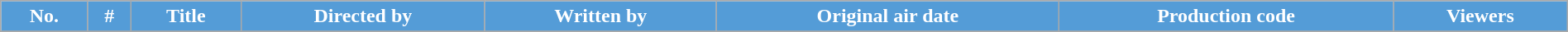<table class="wikitable plainrowheaders" style="width:100%; margin-right:0;">
<tr>
<th style="background:#549CD7; color:#fff;">No.</th>
<th style="background:#549CD7; color:#fff;">#</th>
<th style="background:#549CD7; color:#fff;">Title</th>
<th style="background:#549CD7; color:#fff;">Directed by</th>
<th style="background:#549CD7; color:#fff;">Written by</th>
<th style="background:#549CD7; color:#fff;">Original air date</th>
<th style="background:#549CD7; color:#fff;">Production code</th>
<th style="background:#549CD7; color:#fff;">Viewers</th>
</tr>
<tr>
</tr>
</table>
